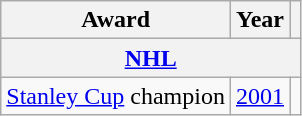<table class="wikitable">
<tr>
<th>Award</th>
<th>Year</th>
<th></th>
</tr>
<tr>
<th colspan="3"><a href='#'>NHL</a></th>
</tr>
<tr>
<td><a href='#'>Stanley Cup</a> champion</td>
<td><a href='#'>2001</a></td>
<td></td>
</tr>
</table>
